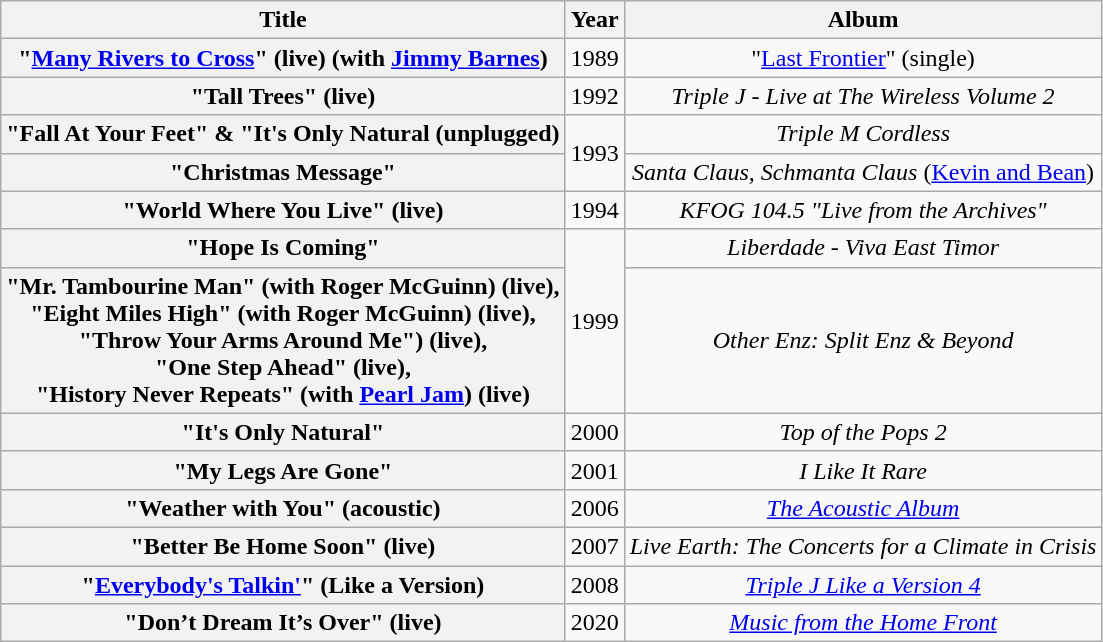<table class="wikitable plainrowheaders" style="text-align:center;" border="1">
<tr>
<th scope="col">Title</th>
<th scope="col">Year</th>
<th scope="col">Album</th>
</tr>
<tr>
<th scope="row">"<a href='#'>Many Rivers to Cross</a>" (live) (with <a href='#'>Jimmy Barnes</a>)</th>
<td>1989</td>
<td>"<a href='#'>Last Frontier</a>" (single)</td>
</tr>
<tr>
<th scope="row">"Tall Trees" (live)</th>
<td>1992</td>
<td><em>Triple J - Live at The Wireless Volume 2</em></td>
</tr>
<tr>
<th scope="row">"Fall At Your Feet" & "It's Only Natural (unplugged)</th>
<td rowspan=2>1993</td>
<td><em>Triple M Cordless</em></td>
</tr>
<tr>
<th scope="row">"Christmas Message"</th>
<td><em>Santa Claus, Schmanta Claus</em> (<a href='#'>Kevin and Bean</a>)</td>
</tr>
<tr>
<th scope="row">"World Where You Live" (live)</th>
<td>1994</td>
<td><em>KFOG 104.5 "Live from the Archives"</em></td>
</tr>
<tr>
<th scope="row">"Hope Is Coming"</th>
<td rowspan=2>1999</td>
<td><em>Liberdade - Viva East Timor</em></td>
</tr>
<tr>
<th scope="row">"Mr. Tambourine Man" (with Roger McGuinn) (live),<br> "Eight Miles High" (with Roger McGuinn) (live),<br> "Throw Your Arms Around Me") (live),<br> "One Step Ahead" (live),<br> "History Never Repeats" (with <a href='#'>Pearl Jam</a>) (live)</th>
<td><em>Other Enz: Split Enz & Beyond</em></td>
</tr>
<tr>
<th scope="row">"It's Only Natural"</th>
<td>2000</td>
<td><em>Top of the Pops 2</em></td>
</tr>
<tr>
<th scope="row">"My Legs Are Gone"</th>
<td>2001</td>
<td><em>I Like It Rare</em></td>
</tr>
<tr>
<th scope="row">"Weather with You" (acoustic)</th>
<td>2006</td>
<td><em><a href='#'> The Acoustic Album</a></em></td>
</tr>
<tr>
<th scope="row">"Better Be Home Soon" (live)</th>
<td>2007</td>
<td><em>Live Earth: The Concerts for a Climate in Crisis</em></td>
</tr>
<tr>
<th scope="row">"<a href='#'>Everybody's Talkin'</a>" (Like a Version)</th>
<td>2008</td>
<td><em><a href='#'>Triple J Like a Version 4</a></em></td>
</tr>
<tr>
<th scope="row">"Don’t Dream It’s Over" (live)</th>
<td>2020</td>
<td><em><a href='#'> Music from the Home Front</a></em></td>
</tr>
</table>
